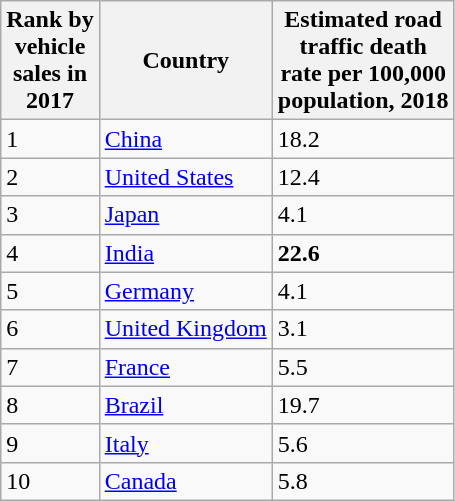<table class="wikitable sortable floatright" style=""width: 30%">
<tr>
<th data-sort-type="number">Rank by<br>vehicle<br>sales in<br>2017</th>
<th>Country</th>
<th data-sort-type="number">Estimated road<br>traffic death<br>rate per 100,000<br>population, 2018</th>
</tr>
<tr>
<td>1</td>
<td><a href='#'>China</a></td>
<td>18.2</td>
</tr>
<tr>
<td>2</td>
<td><a href='#'>United States</a></td>
<td>12.4</td>
</tr>
<tr>
<td>3</td>
<td><a href='#'>Japan</a></td>
<td>4.1</td>
</tr>
<tr>
<td>4</td>
<td><a href='#'>India</a></td>
<td><strong>22.6</strong></td>
</tr>
<tr>
<td>5</td>
<td><a href='#'>Germany</a></td>
<td>4.1</td>
</tr>
<tr>
<td>6</td>
<td><a href='#'>United Kingdom</a></td>
<td>3.1</td>
</tr>
<tr>
<td>7</td>
<td><a href='#'>France</a></td>
<td>5.5</td>
</tr>
<tr>
<td>8</td>
<td><a href='#'>Brazil</a></td>
<td>19.7</td>
</tr>
<tr>
<td>9</td>
<td><a href='#'>Italy</a></td>
<td>5.6</td>
</tr>
<tr>
<td>10</td>
<td><a href='#'>Canada</a></td>
<td>5.8</td>
</tr>
</table>
